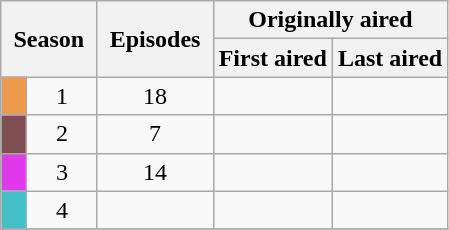<table class="wikitable plainrowheaders" style="text-align:center;">
<tr>
<th scope="col" style="padding:0 8px;" colspan="2" rowspan="2">Season</th>
<th scope="col" style="padding:0 8px;" rowspan="2">Episodes</th>
<th scope="col" colspan="2">Originally aired</th>
</tr>
<tr>
<th>First aired</th>
<th>Last aired</th>
</tr>
<tr>
<td scope="row" style="background:#EE9A4D; color:black; width:10px;"></td>
<td>1</td>
<td>18</td>
<td></td>
<td></td>
</tr>
<tr>
<td scope="row" style="background:#7F4E52; color:black; width:10px;"></td>
<td>2</td>
<td>7</td>
<td></td>
<td></td>
</tr>
<tr>
<td scope="row" style="background:#E238EC; color:black; width:10px;"></td>
<td>3</td>
<td>14</td>
<td></td>
<td></td>
</tr>
<tr>
<td scope="row" style="background:#43BFC7; color:black; width:10px;"></td>
<td>4</td>
<td></td>
<td></td>
<td></td>
</tr>
<tr>
</tr>
</table>
